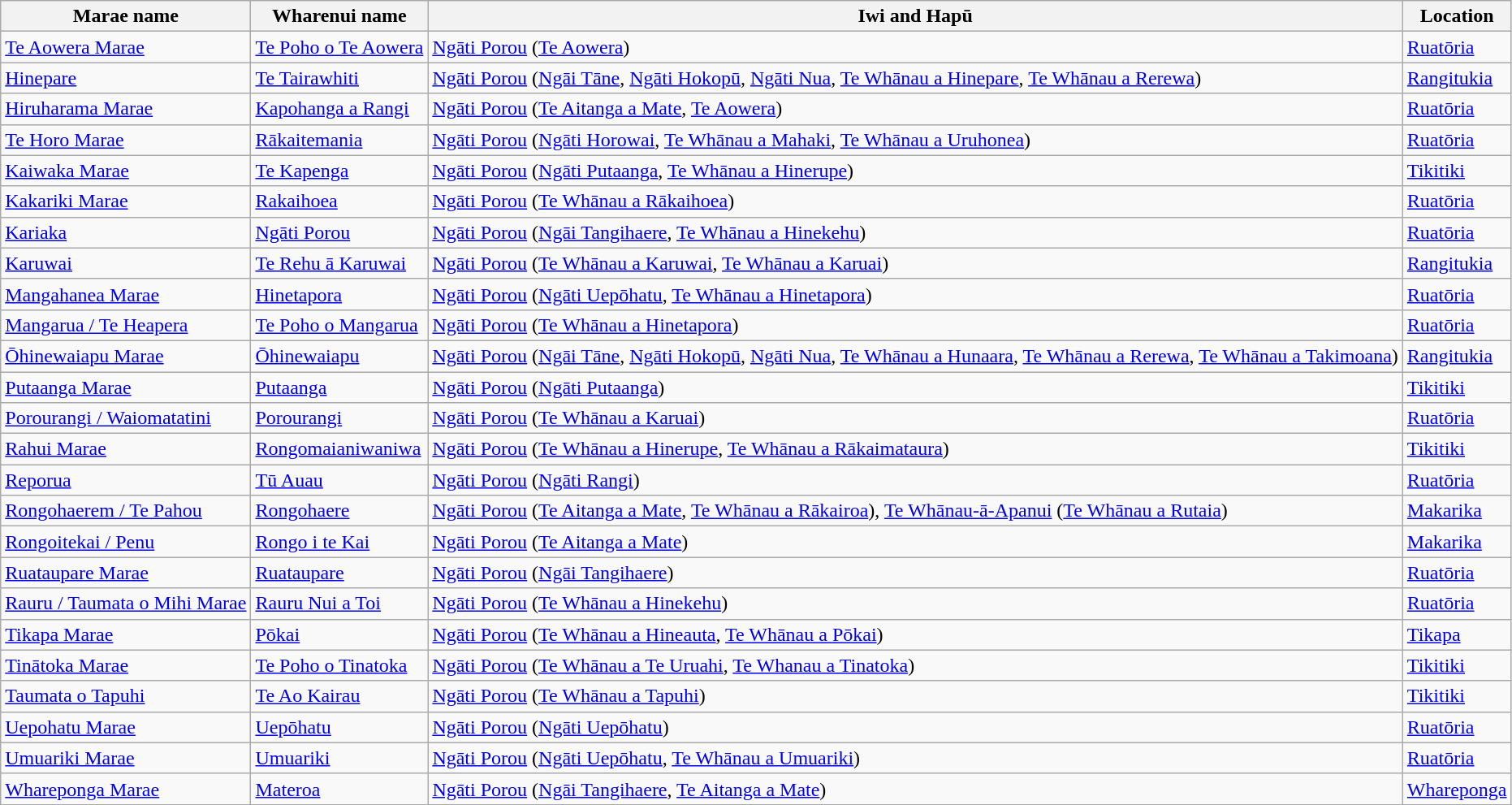<table class="wikitable sortable">
<tr>
<th>Marae name</th>
<th>Wharenui name</th>
<th>Iwi and Hapū</th>
<th>Location</th>
</tr>
<tr>
<td><a href='#'>Te Aowera Marae</a></td>
<td><a href='#'>Te Poho o Te Aowera</a></td>
<td><a href='#'>Ngāti Porou</a> (<a href='#'>Te Aowera</a>)</td>
<td><a href='#'>Ruatōria</a></td>
</tr>
<tr>
<td><a href='#'>Hinepare</a></td>
<td><a href='#'>Te Tairawhiti</a></td>
<td><a href='#'>Ngāti Porou</a> (<a href='#'>Ngāi Tāne</a>, <a href='#'>Ngāti Hokopū</a>, <a href='#'>Ngāti Nua</a>, <a href='#'>Te Whānau a Hinepare</a>, <a href='#'>Te Whānau a Rerewa</a>)</td>
<td><a href='#'>Rangitukia</a></td>
</tr>
<tr>
<td><a href='#'>Hiruharama Marae</a></td>
<td><a href='#'>Kapohanga a Rangi</a></td>
<td><a href='#'>Ngāti Porou</a> (<a href='#'>Te Aitanga a Mate</a>, <a href='#'>Te Aowera</a>)</td>
<td><a href='#'>Ruatōria</a></td>
</tr>
<tr>
<td><a href='#'>Te Horo Marae</a></td>
<td><a href='#'>Rākaitemania</a></td>
<td><a href='#'>Ngāti Porou</a> (<a href='#'>Ngāti Horowai</a>, <a href='#'>Te Whānau a Mahaki</a>, <a href='#'>Te Whānau a Uruhonea</a>)</td>
<td><a href='#'>Ruatōria</a></td>
</tr>
<tr>
<td><a href='#'>Kaiwaka Marae</a></td>
<td><a href='#'>Te Kapenga</a></td>
<td><a href='#'>Ngāti Porou</a> (<a href='#'>Ngāti Putaanga</a>, <a href='#'>Te Whānau a Hinerupe</a>)</td>
<td><a href='#'>Tikitiki</a></td>
</tr>
<tr>
<td><a href='#'>Kakariki Marae</a></td>
<td><a href='#'>Rakaihoea</a></td>
<td><a href='#'>Ngāti Porou</a> (<a href='#'>Te Whānau a Rākaihoea</a>)</td>
<td><a href='#'>Ruatōria</a></td>
</tr>
<tr>
<td><a href='#'>Kariaka</a></td>
<td><a href='#'>Ngāti Porou</a></td>
<td><a href='#'>Ngāti Porou</a> (<a href='#'>Ngāi Tangihaere</a>, <a href='#'>Te Whānau a Hinekehu</a>)</td>
<td><a href='#'>Ruatōria</a></td>
</tr>
<tr>
<td><a href='#'>Karuwai</a></td>
<td><a href='#'>Te Rehu ā Karuwai</a></td>
<td><a href='#'>Ngāti Porou</a> (<a href='#'>Te Whānau a Karuwai</a>, <a href='#'>Te Whānau a Karuai</a>)</td>
<td><a href='#'>Rangitukia</a></td>
</tr>
<tr>
<td><a href='#'>Mangahanea Marae</a></td>
<td><a href='#'>Hinetapora</a></td>
<td><a href='#'>Ngāti Porou</a> (<a href='#'>Ngāti Uepōhatu</a>, <a href='#'>Te Whānau a Hinetapora</a>)</td>
<td><a href='#'>Ruatōria</a></td>
</tr>
<tr>
<td><a href='#'>Mangarua / Te Heapera</a></td>
<td><a href='#'>Te Poho o Mangarua</a></td>
<td><a href='#'>Ngāti Porou</a> (<a href='#'>Te Whānau a Hinetapora</a>)</td>
<td><a href='#'>Ruatōria</a></td>
</tr>
<tr>
<td><a href='#'>Ōhinewaiapu Marae</a></td>
<td><a href='#'>Ōhinewaiapu</a></td>
<td><a href='#'>Ngāti Porou</a> (<a href='#'>Ngāi Tāne</a>, <a href='#'>Ngāti Hokopū</a>, <a href='#'>Ngāti Nua</a>, <a href='#'>Te Whānau a Hunaara</a>, <a href='#'>Te Whānau a Rerewa</a>, <a href='#'>Te Whānau a Takimoana</a>)</td>
<td><a href='#'>Rangitukia</a></td>
</tr>
<tr>
<td><a href='#'>Putaanga Marae</a></td>
<td><a href='#'>Putaanga</a></td>
<td><a href='#'>Ngāti Porou</a> (<a href='#'>Ngāti Putaanga</a>)</td>
<td><a href='#'>Tikitiki</a></td>
</tr>
<tr>
<td><a href='#'>Porourangi / Waiomatatini</a></td>
<td><a href='#'>Porourangi</a></td>
<td><a href='#'>Ngāti Porou</a> (<a href='#'>Te Whānau a Karuai</a>)</td>
<td><a href='#'>Ruatōria</a></td>
</tr>
<tr>
<td><a href='#'>Rahui Marae</a></td>
<td><a href='#'>Rongomaianiwaniwa</a></td>
<td><a href='#'>Ngāti Porou</a> (<a href='#'>Te Whānau a Hinerupe</a>, <a href='#'>Te Whānau a Rākaimataura</a>)</td>
<td><a href='#'>Tikitiki</a></td>
</tr>
<tr>
<td><a href='#'>Reporua</a></td>
<td><a href='#'>Tū Auau</a></td>
<td><a href='#'>Ngāti Porou</a> (<a href='#'>Ngāti Rangi</a>)</td>
<td><a href='#'>Ruatōria</a></td>
</tr>
<tr>
<td><a href='#'>Rongohaerem / Te Pahou</a></td>
<td><a href='#'>Rongohaere</a></td>
<td><a href='#'>Ngāti Porou</a> (<a href='#'>Te Aitanga a Mate</a>, <a href='#'>Te Whānau a Rākairoa</a>),  <a href='#'>Te Whānau-ā-Apanui</a> (<a href='#'>Te Whānau a Rutaia</a>)</td>
<td><a href='#'>Makarika</a></td>
</tr>
<tr>
<td><a href='#'>Rongoitekai / Penu</a></td>
<td><a href='#'>Rongo i te Kai</a></td>
<td><a href='#'>Ngāti Porou</a> (<a href='#'>Te Aitanga a Mate</a>)</td>
<td><a href='#'>Makarika</a></td>
</tr>
<tr>
<td><a href='#'>Ruataupare Marae</a></td>
<td><a href='#'>Ruataupare</a></td>
<td><a href='#'>Ngāti Porou</a> (<a href='#'>Ngāi Tangihaere</a>)</td>
<td><a href='#'>Ruatōria</a></td>
</tr>
<tr>
<td><a href='#'>Rauru / Taumata o Mihi Marae</a></td>
<td><a href='#'>Rauru Nui a Toi</a></td>
<td><a href='#'>Ngāti Porou</a> (<a href='#'>Te Whānau a Hinekehu</a>)</td>
<td><a href='#'>Ruatōria</a></td>
</tr>
<tr>
<td><a href='#'>Tikapa Marae</a></td>
<td><a href='#'>Pōkai</a></td>
<td><a href='#'>Ngāti Porou</a> (<a href='#'>Te Whānau a Hineauta</a>, <a href='#'>Te Whānau a Pōkai</a>)</td>
<td><a href='#'>Tikapa</a></td>
</tr>
<tr>
<td><a href='#'>Tinātoka Marae</a></td>
<td><a href='#'>Te Poho o Tinatoka</a></td>
<td><a href='#'>Ngāti Porou</a> (<a href='#'>Te Whānau a Te Uruahi</a>, <a href='#'>Te Whanau a Tinatoka</a>)</td>
<td><a href='#'>Tikitiki</a></td>
</tr>
<tr>
<td><a href='#'>Taumata o Tapuhi</a></td>
<td><a href='#'>Te Ao Kairau</a></td>
<td><a href='#'>Ngāti Porou</a> (<a href='#'>Te Whānau a Tapuhi</a>)</td>
<td><a href='#'>Tikitiki</a></td>
</tr>
<tr>
<td><a href='#'>Uepohatu Marae</a></td>
<td><a href='#'>Uepōhatu</a></td>
<td><a href='#'>Ngāti Porou</a> (<a href='#'>Ngāti Uepōhatu</a>)</td>
<td><a href='#'>Ruatōria</a></td>
</tr>
<tr>
<td><a href='#'>Umuariki Marae</a></td>
<td><a href='#'>Umuariki</a></td>
<td><a href='#'>Ngāti Porou</a> (<a href='#'>Ngāti Uepōhatu</a>, <a href='#'>Te Whānau a Umuariki</a>)</td>
<td><a href='#'>Ruatōria</a></td>
</tr>
<tr>
<td><a href='#'>Whareponga Marae</a></td>
<td><a href='#'>Materoa</a></td>
<td><a href='#'>Ngāti Porou</a> (<a href='#'>Ngāi Tangihaere</a>, <a href='#'>Te Aitanga a Mate</a>)</td>
<td><a href='#'>Whareponga</a></td>
</tr>
</table>
